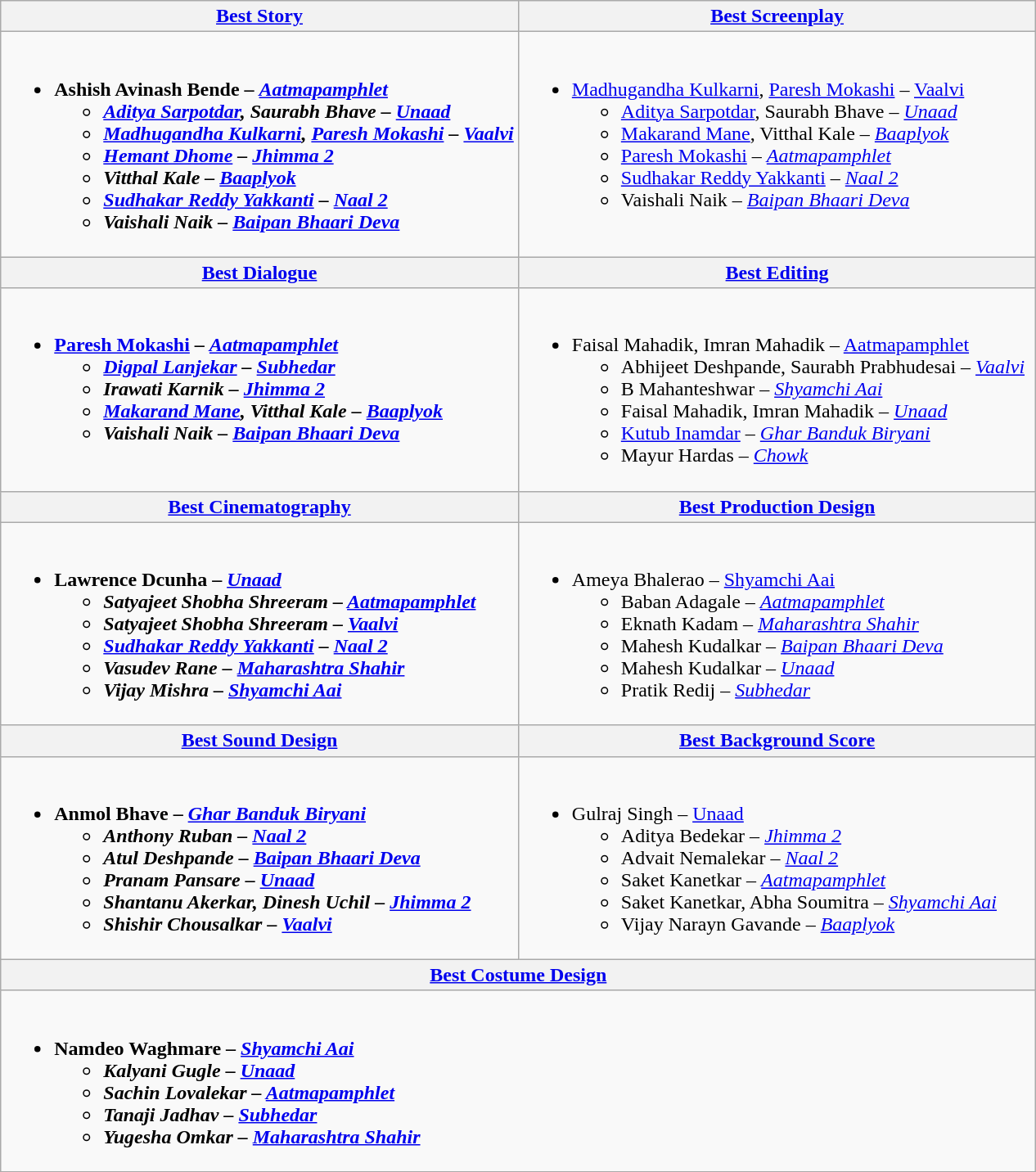<table class="wikitable">
<tr>
<th style="vertical-align:top; width:50%;"><a href='#'>Best Story</a></th>
<th style="vertical-align:top; width:50%;"><a href='#'>Best Screenplay</a></th>
</tr>
<tr>
<td valign="top"><br><ul><li><strong>Ashish Avinash Bende – <em><a href='#'>Aatmapamphlet</a><strong><em><ul><li><a href='#'>Aditya Sarpotdar</a>, Saurabh Bhave – </em><a href='#'>Unaad</a><em></li><li><a href='#'>Madhugandha Kulkarni</a>, <a href='#'>Paresh Mokashi</a> – </em><a href='#'>Vaalvi</a><em></li><li><a href='#'>Hemant Dhome</a> – </em><a href='#'>Jhimma 2</a><em></li><li>Vitthal Kale – </em><a href='#'>Baaplyok</a><em></li><li><a href='#'>Sudhakar Reddy Yakkanti</a> – </em><a href='#'>Naal 2</a><em></li><li>Vaishali Naik – </em><a href='#'>Baipan Bhaari Deva</a><em></li></ul></li></ul></td>
<td valign="top"><br><ul><li></strong><a href='#'>Madhugandha Kulkarni</a>, <a href='#'>Paresh Mokashi</a> – </em><a href='#'>Vaalvi</a></em></strong><ul><li><a href='#'>Aditya Sarpotdar</a>, Saurabh Bhave – <em><a href='#'>Unaad</a></em></li><li><a href='#'>Makarand Mane</a>, Vitthal Kale – <em><a href='#'>Baaplyok</a></em></li><li><a href='#'>Paresh Mokashi</a> – <em><a href='#'>Aatmapamphlet</a></em></li><li><a href='#'>Sudhakar Reddy Yakkanti</a> – <em><a href='#'>Naal 2</a></em></li><li>Vaishali Naik – <em><a href='#'>Baipan Bhaari Deva</a></em></li></ul></li></ul></td>
</tr>
<tr>
<th><a href='#'>Best Dialogue</a></th>
<th><a href='#'>Best Editing</a></th>
</tr>
<tr>
<td valign="top"><br><ul><li><strong><a href='#'>Paresh Mokashi</a> – <em><a href='#'>Aatmapamphlet</a><strong><em><ul><li><a href='#'>Digpal Lanjekar</a> – </em><a href='#'>Subhedar</a><em></li><li>Irawati Karnik – </em><a href='#'>Jhimma 2</a><em></li><li><a href='#'>Makarand Mane</a>, Vitthal Kale – </em><a href='#'>Baaplyok</a><em></li><li>Vaishali Naik – </em><a href='#'>Baipan Bhaari Deva</a><em></li></ul></li></ul></td>
<td valign="top"><br><ul><li></strong>Faisal Mahadik, Imran Mahadik – </em><a href='#'>Aatmapamphlet</a></em></strong><ul><li>Abhijeet Deshpande, Saurabh Prabhudesai – <em><a href='#'>Vaalvi</a></em></li><li>B Mahanteshwar – <em><a href='#'>Shyamchi Aai</a></em></li><li>Faisal Mahadik, Imran Mahadik – <em><a href='#'>Unaad</a></em></li><li><a href='#'>Kutub Inamdar</a> – <em><a href='#'>Ghar Banduk Biryani</a></em></li><li>Mayur Hardas – <em><a href='#'>Chowk</a></em></li></ul></li></ul></td>
</tr>
<tr>
<th><a href='#'>Best Cinematography</a></th>
<th><a href='#'>Best Production Design</a></th>
</tr>
<tr>
<td valign="top"><br><ul><li><strong>Lawrence Dcunha – <em><a href='#'>Unaad</a><strong><em><ul><li>Satyajeet Shobha Shreeram – </em><a href='#'>Aatmapamphlet</a><em></li><li>Satyajeet Shobha Shreeram – </em><a href='#'>Vaalvi</a><em></li><li><a href='#'>Sudhakar Reddy Yakkanti</a> – <a href='#'>Naal 2</a></li><li>Vasudev Rane – </em><a href='#'>Maharashtra Shahir</a><em></li><li>Vijay Mishra – </em><a href='#'>Shyamchi Aai</a><em></li></ul></li></ul></td>
<td valign="top"><br><ul><li></strong>Ameya Bhalerao – </em><a href='#'>Shyamchi Aai</a></em></strong><ul><li>Baban Adagale – <em><a href='#'>Aatmapamphlet</a></em></li><li>Eknath Kadam – <em><a href='#'>Maharashtra Shahir</a></em></li><li>Mahesh Kudalkar – <em><a href='#'>Baipan Bhaari Deva</a></em></li><li>Mahesh Kudalkar – <em><a href='#'>Unaad</a></em></li><li>Pratik Redij – <em><a href='#'>Subhedar</a></em></li></ul></li></ul></td>
</tr>
<tr>
<th><a href='#'>Best Sound Design</a></th>
<th><a href='#'>Best Background Score</a></th>
</tr>
<tr>
<td valign="top"><br><ul><li><strong>Anmol Bhave – <em><a href='#'>Ghar Banduk Biryani</a><strong><em><ul><li>Anthony Ruban – </em><a href='#'>Naal 2</a><em></li><li>Atul Deshpande – </em><a href='#'>Baipan Bhaari Deva</a><em></li><li>Pranam Pansare – </em><a href='#'>Unaad</a><em></li><li>Shantanu Akerkar, Dinesh Uchil – </em><a href='#'>Jhimma 2</a><em></li><li>Shishir Chousalkar – </em><a href='#'>Vaalvi</a><em></li></ul></li></ul></td>
<td valign="top"><br><ul><li></strong>Gulraj Singh – </em><a href='#'>Unaad</a></em></strong><ul><li>Aditya Bedekar – <em><a href='#'>Jhimma 2</a></em></li><li>Advait Nemalekar – <em><a href='#'>Naal 2</a></em></li><li>Saket Kanetkar – <em><a href='#'>Aatmapamphlet</a></em></li><li>Saket Kanetkar, Abha Soumitra – <em><a href='#'>Shyamchi Aai</a></em></li><li>Vijay Narayn Gavande – <em><a href='#'>Baaplyok</a></em></li></ul></li></ul></td>
</tr>
<tr>
<th colspan="2"><a href='#'>Best Costume Design</a></th>
</tr>
<tr>
<td colspan="2" valign="top"><br><ul><li><strong>Namdeo Waghmare – <em><a href='#'>Shyamchi Aai</a><strong><em><ul><li>Kalyani Gugle – </em><a href='#'>Unaad</a><em></li><li>Sachin Lovalekar – </em><a href='#'>Aatmapamphlet</a><em></li><li>Tanaji Jadhav – </em><a href='#'>Subhedar</a><em></li><li>Yugesha Omkar – </em><a href='#'>Maharashtra Shahir</a><em></li></ul></li></ul></td>
</tr>
</table>
